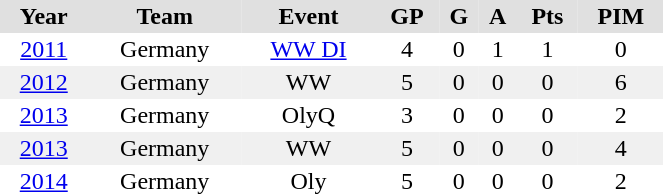<table BORDER="0" CELLPADDING="2" CELLSPACING="0" width="35%">
<tr ALIGN="center" bgcolor="#e0e0e0">
<th>Year</th>
<th>Team</th>
<th>Event</th>
<th>GP</th>
<th>G</th>
<th>A</th>
<th>Pts</th>
<th>PIM</th>
</tr>
<tr ALIGN="center">
<td><a href='#'>2011</a></td>
<td>Germany</td>
<td><a href='#'>WW DI</a></td>
<td>4</td>
<td>0</td>
<td>1</td>
<td>1</td>
<td>0</td>
</tr>
<tr ALIGN="center" bgcolor="#f0f0f0">
<td><a href='#'>2012</a></td>
<td>Germany</td>
<td>WW</td>
<td>5</td>
<td>0</td>
<td>0</td>
<td>0</td>
<td>6</td>
</tr>
<tr ALIGN="center">
<td><a href='#'>2013</a></td>
<td>Germany</td>
<td>OlyQ</td>
<td>3</td>
<td>0</td>
<td>0</td>
<td>0</td>
<td>2</td>
</tr>
<tr ALIGN="center" bgcolor="#f0f0f0">
<td><a href='#'>2013</a></td>
<td>Germany</td>
<td>WW</td>
<td>5</td>
<td>0</td>
<td>0</td>
<td>0</td>
<td>4</td>
</tr>
<tr ALIGN="center">
<td><a href='#'>2014</a></td>
<td>Germany</td>
<td>Oly</td>
<td>5</td>
<td>0</td>
<td>0</td>
<td>0</td>
<td>2</td>
</tr>
</table>
